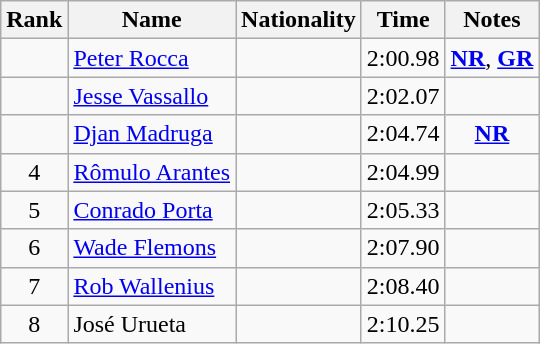<table class="wikitable sortable" style="text-align:center">
<tr>
<th>Rank</th>
<th>Name</th>
<th>Nationality</th>
<th>Time</th>
<th>Notes</th>
</tr>
<tr>
<td></td>
<td align=left><a href='#'>Peter Rocca</a></td>
<td align=left></td>
<td>2:00.98</td>
<td><strong><a href='#'>NR</a></strong>, <strong><a href='#'>GR</a></strong></td>
</tr>
<tr>
<td></td>
<td align=left><a href='#'>Jesse Vassallo</a></td>
<td align=left></td>
<td>2:02.07</td>
<td></td>
</tr>
<tr>
<td></td>
<td align=left><a href='#'>Djan Madruga</a></td>
<td align=left></td>
<td>2:04.74</td>
<td><strong><a href='#'>NR</a></strong></td>
</tr>
<tr>
<td>4</td>
<td align=left><a href='#'>Rômulo Arantes</a></td>
<td align=left></td>
<td>2:04.99</td>
<td></td>
</tr>
<tr>
<td>5</td>
<td align=left><a href='#'>Conrado Porta</a></td>
<td align=left></td>
<td>2:05.33</td>
<td></td>
</tr>
<tr>
<td>6</td>
<td align=left><a href='#'>Wade Flemons</a></td>
<td align=left></td>
<td>2:07.90</td>
<td></td>
</tr>
<tr>
<td>7</td>
<td align=left><a href='#'>Rob Wallenius</a></td>
<td align=left></td>
<td>2:08.40</td>
<td></td>
</tr>
<tr>
<td>8</td>
<td align=left>José Urueta</td>
<td align=left></td>
<td>2:10.25</td>
<td></td>
</tr>
</table>
